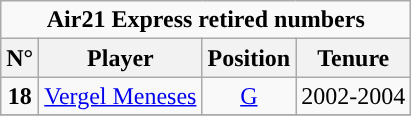<table class="wikitable" style="text-align:center">
<tr>
<td colspan="4" style="background: #"><strong>Air21 Express retired numbers</strong></td>
</tr>
<tr>
<th style="background: #">N°</th>
<th style="background: #">Player</th>
<th style="background: #">Position</th>
<th style="background: #">Tenure</th>
</tr>
<tr>
<td><strong>18</strong></td>
<td><a href='#'>Vergel Meneses</a></td>
<td><a href='#'>G</a></td>
<td>2002-2004</td>
</tr>
<tr>
</tr>
</table>
